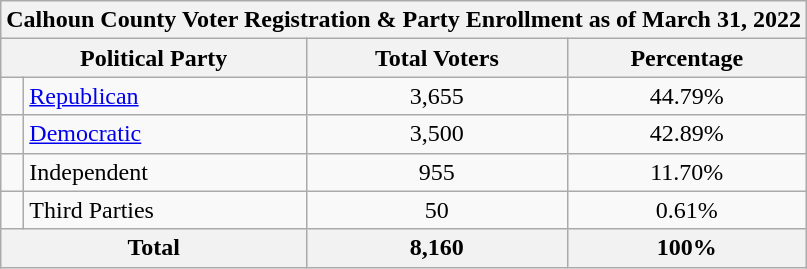<table class=wikitable>
<tr>
<th colspan = 6>Calhoun County Voter Registration & Party Enrollment as of March 31, 2022</th>
</tr>
<tr>
<th colspan = 2>Political Party</th>
<th>Total Voters</th>
<th>Percentage</th>
</tr>
<tr>
<td></td>
<td><a href='#'>Republican</a></td>
<td style="text-align:center;">3,655</td>
<td style="text-align:center;">44.79%</td>
</tr>
<tr>
<td></td>
<td><a href='#'>Democratic</a></td>
<td style="text-align:center;">3,500</td>
<td style="text-align:center;">42.89%</td>
</tr>
<tr>
<td></td>
<td>Independent</td>
<td style="text-align:center;">955</td>
<td style="text-align:center;">11.70%</td>
</tr>
<tr>
<td></td>
<td>Third Parties</td>
<td style="text-align:center;">50</td>
<td style="text-align:center;">0.61%</td>
</tr>
<tr>
<th colspan = 2>Total</th>
<th style="text-align:center;">8,160</th>
<th style="text-align:center;">100%</th>
</tr>
</table>
